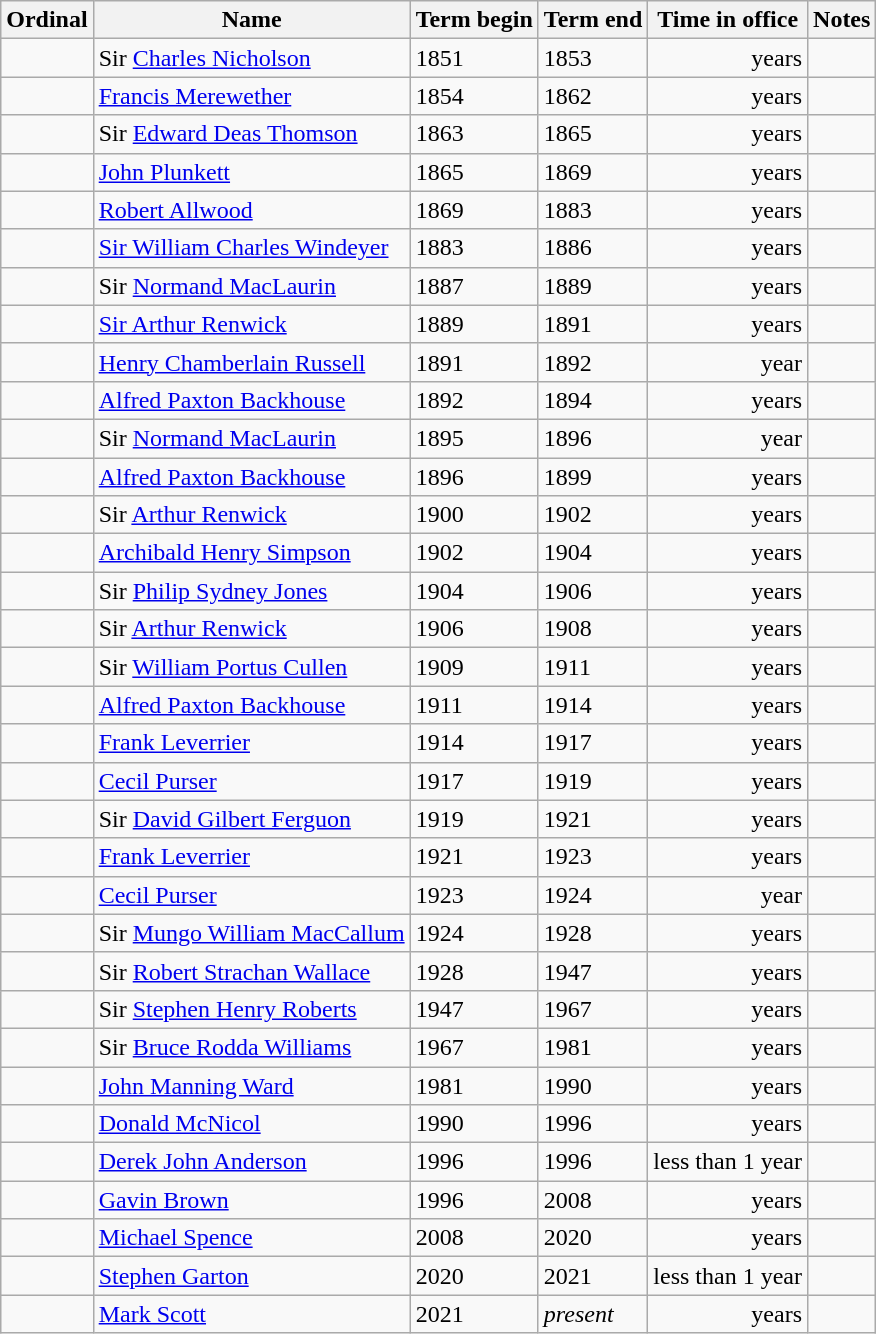<table class="wikitable sortable">
<tr>
<th>Ordinal</th>
<th>Name</th>
<th>Term begin</th>
<th>Term end</th>
<th>Time in office</th>
<th>Notes</th>
</tr>
<tr>
<td></td>
<td>Sir <a href='#'>Charles Nicholson</a></td>
<td>1851</td>
<td>1853</td>
<td align=right> years</td>
<td></td>
</tr>
<tr>
<td></td>
<td><a href='#'>Francis Merewether</a></td>
<td>1854</td>
<td>1862</td>
<td align=right> years</td>
<td></td>
</tr>
<tr>
<td></td>
<td>Sir <a href='#'>Edward Deas Thomson</a></td>
<td>1863</td>
<td>1865</td>
<td align=right> years</td>
<td></td>
</tr>
<tr>
<td></td>
<td><a href='#'>John Plunkett</a></td>
<td>1865</td>
<td>1869</td>
<td align=right> years</td>
<td></td>
</tr>
<tr>
<td></td>
<td><a href='#'>Robert Allwood</a></td>
<td>1869</td>
<td>1883</td>
<td align=right> years</td>
<td></td>
</tr>
<tr>
<td></td>
<td><a href='#'>Sir William Charles Windeyer</a></td>
<td>1883</td>
<td>1886</td>
<td align=right> years</td>
<td></td>
</tr>
<tr>
<td></td>
<td>Sir <a href='#'>Normand MacLaurin</a></td>
<td>1887</td>
<td>1889</td>
<td align=right> years</td>
<td></td>
</tr>
<tr>
<td></td>
<td><a href='#'>Sir Arthur Renwick</a></td>
<td>1889</td>
<td>1891</td>
<td align=right> years</td>
<td></td>
</tr>
<tr>
<td></td>
<td><a href='#'>Henry Chamberlain Russell</a></td>
<td>1891</td>
<td>1892</td>
<td align=right> year</td>
<td></td>
</tr>
<tr>
<td></td>
<td><a href='#'>Alfred Paxton Backhouse</a></td>
<td>1892</td>
<td>1894</td>
<td align=right> years</td>
<td></td>
</tr>
<tr>
<td></td>
<td>Sir <a href='#'>Normand MacLaurin</a></td>
<td>1895</td>
<td>1896</td>
<td align=right> year</td>
<td></td>
</tr>
<tr>
<td></td>
<td><a href='#'>Alfred Paxton Backhouse</a></td>
<td>1896</td>
<td>1899</td>
<td align=right> years</td>
<td></td>
</tr>
<tr>
<td></td>
<td>Sir <a href='#'>Arthur Renwick</a></td>
<td>1900</td>
<td>1902</td>
<td align=right> years</td>
<td></td>
</tr>
<tr>
<td></td>
<td><a href='#'>Archibald Henry Simpson</a></td>
<td>1902</td>
<td>1904</td>
<td align=right> years</td>
<td></td>
</tr>
<tr>
<td></td>
<td>Sir <a href='#'>Philip Sydney Jones</a></td>
<td>1904</td>
<td>1906</td>
<td align=right> years</td>
<td></td>
</tr>
<tr>
<td></td>
<td>Sir <a href='#'>Arthur Renwick</a></td>
<td>1906</td>
<td>1908</td>
<td align=right> years</td>
<td></td>
</tr>
<tr>
<td></td>
<td>Sir <a href='#'>William Portus Cullen</a></td>
<td>1909</td>
<td>1911</td>
<td align=right> years</td>
<td></td>
</tr>
<tr>
<td></td>
<td><a href='#'>Alfred Paxton Backhouse</a></td>
<td>1911</td>
<td>1914</td>
<td align=right> years</td>
<td></td>
</tr>
<tr>
<td></td>
<td><a href='#'>Frank Leverrier</a></td>
<td>1914</td>
<td>1917</td>
<td align=right> years</td>
<td></td>
</tr>
<tr>
<td></td>
<td><a href='#'>Cecil Purser</a></td>
<td>1917</td>
<td>1919</td>
<td align=right> years</td>
<td></td>
</tr>
<tr>
<td></td>
<td>Sir <a href='#'>David Gilbert Ferguon</a></td>
<td>1919</td>
<td>1921</td>
<td align=right> years</td>
<td></td>
</tr>
<tr>
<td></td>
<td><a href='#'>Frank Leverrier</a></td>
<td>1921</td>
<td>1923</td>
<td align=right> years</td>
<td></td>
</tr>
<tr>
<td></td>
<td><a href='#'>Cecil Purser</a></td>
<td>1923</td>
<td>1924</td>
<td align=right> year</td>
<td></td>
</tr>
<tr>
<td></td>
<td>Sir <a href='#'>Mungo William MacCallum</a></td>
<td>1924</td>
<td>1928</td>
<td align=right> years</td>
<td></td>
</tr>
<tr>
<td></td>
<td>Sir <a href='#'>Robert Strachan Wallace</a></td>
<td>1928</td>
<td>1947</td>
<td align=right> years</td>
<td></td>
</tr>
<tr>
<td></td>
<td>Sir <a href='#'>Stephen Henry Roberts</a></td>
<td>1947</td>
<td>1967</td>
<td align=right> years</td>
<td></td>
</tr>
<tr>
<td></td>
<td>Sir <a href='#'>Bruce Rodda Williams</a></td>
<td>1967</td>
<td>1981</td>
<td align=right> years</td>
<td></td>
</tr>
<tr>
<td></td>
<td><a href='#'>John Manning Ward</a></td>
<td>1981</td>
<td>1990</td>
<td align=right> years</td>
<td></td>
</tr>
<tr>
<td></td>
<td><a href='#'>Donald McNicol</a></td>
<td>1990</td>
<td>1996</td>
<td align=right> years</td>
<td></td>
</tr>
<tr>
<td></td>
<td><a href='#'>Derek John Anderson</a></td>
<td>1996</td>
<td>1996</td>
<td align=right>less than 1 year</td>
<td></td>
</tr>
<tr>
<td></td>
<td><a href='#'>Gavin Brown</a></td>
<td>1996</td>
<td>2008</td>
<td align=right> years</td>
<td></td>
</tr>
<tr>
<td></td>
<td><a href='#'>Michael Spence</a></td>
<td>2008</td>
<td>2020</td>
<td align=right> years</td>
<td></td>
</tr>
<tr>
<td></td>
<td><a href='#'>Stephen Garton</a></td>
<td>2020</td>
<td>2021</td>
<td align=right>less than 1 year</td>
<td></td>
</tr>
<tr>
<td></td>
<td><a href='#'>Mark Scott</a></td>
<td>2021</td>
<td><em>present</em></td>
<td align=right> years</td>
<td></td>
</tr>
</table>
